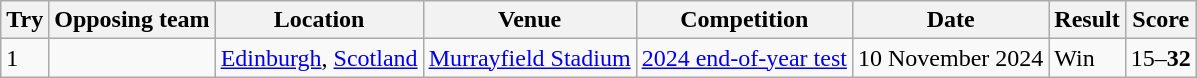<table class="wikitable" style="font-size:100%">
<tr>
<th>Try</th>
<th>Opposing team</th>
<th>Location</th>
<th>Venue</th>
<th>Competition</th>
<th>Date</th>
<th>Result</th>
<th>Score</th>
</tr>
<tr>
<td>1</td>
<td></td>
<td><a href='#'>Edinburgh</a>, <a href='#'>Scotland</a></td>
<td><a href='#'>Murrayfield Stadium</a></td>
<td><a href='#'>2024 end-of-year test</a></td>
<td>10 November 2024</td>
<td>Win</td>
<td>15–<strong>32</strong></td>
</tr>
</table>
